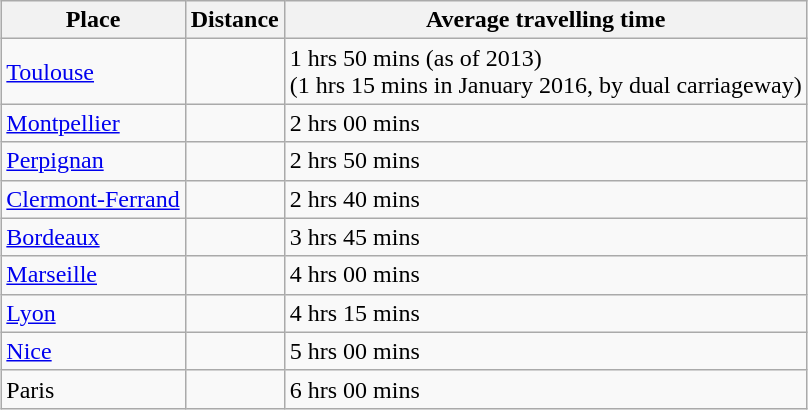<table class="wikitable" style="margin: 0 auto">
<tr>
<th>Place</th>
<th>Distance</th>
<th>Average travelling time</th>
</tr>
<tr>
<td><a href='#'>Toulouse</a></td>
<td></td>
<td>1 hrs 50 mins (as of 2013)<br>(1 hrs 15 mins in January 2016,
by dual carriageway)</td>
</tr>
<tr>
<td><a href='#'>Montpellier</a></td>
<td></td>
<td>2 hrs 00 mins</td>
</tr>
<tr>
<td><a href='#'>Perpignan</a></td>
<td></td>
<td>2 hrs 50 mins</td>
</tr>
<tr>
<td><a href='#'>Clermont-Ferrand</a></td>
<td></td>
<td>2 hrs 40 mins</td>
</tr>
<tr>
<td><a href='#'>Bordeaux</a></td>
<td></td>
<td>3 hrs 45 mins</td>
</tr>
<tr>
<td><a href='#'>Marseille</a></td>
<td></td>
<td>4 hrs 00 mins</td>
</tr>
<tr>
<td><a href='#'>Lyon</a></td>
<td></td>
<td>4 hrs 15 mins</td>
</tr>
<tr>
<td><a href='#'>Nice</a></td>
<td></td>
<td>5 hrs 00 mins</td>
</tr>
<tr>
<td>Paris</td>
<td></td>
<td>6 hrs 00 mins</td>
</tr>
</table>
